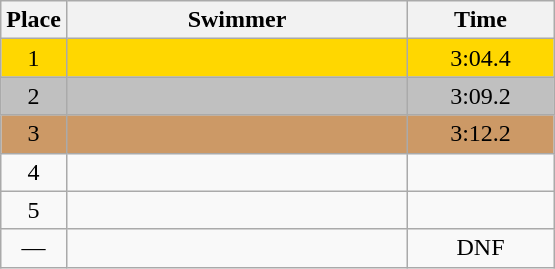<table class=wikitable style="text-align:center">
<tr>
<th>Place</th>
<th width=220>Swimmer</th>
<th width=90>Time</th>
</tr>
<tr bgcolor=gold>
<td>1</td>
<td align=left></td>
<td>3:04.4</td>
</tr>
<tr bgcolor=silver>
<td>2</td>
<td align=left></td>
<td>3:09.2</td>
</tr>
<tr bgcolor=cc9966>
<td>3</td>
<td align=left></td>
<td>3:12.2</td>
</tr>
<tr>
<td>4</td>
<td align=left></td>
<td></td>
</tr>
<tr>
<td>5</td>
<td align=left></td>
<td></td>
</tr>
<tr>
<td>—</td>
<td align=left></td>
<td>DNF</td>
</tr>
</table>
